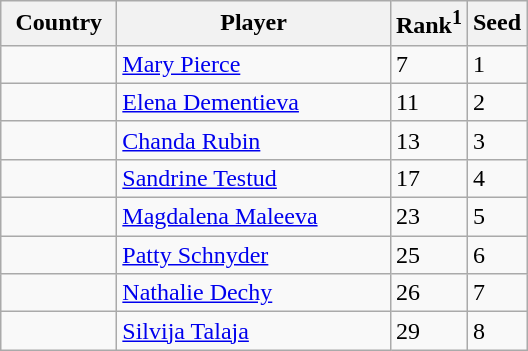<table class="sortable wikitable">
<tr>
<th width="70">Country</th>
<th width="175">Player</th>
<th>Rank<sup>1</sup></th>
<th>Seed</th>
</tr>
<tr>
<td></td>
<td><a href='#'>Mary Pierce</a></td>
<td>7</td>
<td>1</td>
</tr>
<tr>
<td></td>
<td><a href='#'>Elena Dementieva</a></td>
<td>11</td>
<td>2</td>
</tr>
<tr>
<td></td>
<td><a href='#'>Chanda Rubin</a></td>
<td>13</td>
<td>3</td>
</tr>
<tr>
<td></td>
<td><a href='#'>Sandrine Testud</a></td>
<td>17</td>
<td>4</td>
</tr>
<tr>
<td></td>
<td><a href='#'>Magdalena Maleeva</a></td>
<td>23</td>
<td>5</td>
</tr>
<tr>
<td></td>
<td><a href='#'>Patty Schnyder</a></td>
<td>25</td>
<td>6</td>
</tr>
<tr>
<td></td>
<td><a href='#'>Nathalie Dechy</a></td>
<td>26</td>
<td>7</td>
</tr>
<tr>
<td></td>
<td><a href='#'>Silvija Talaja</a></td>
<td>29</td>
<td>8</td>
</tr>
</table>
